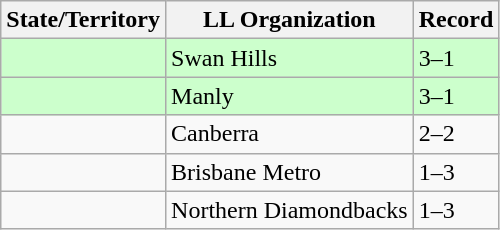<table class="wikitable">
<tr>
<th>State/Territory</th>
<th>LL Organization</th>
<th>Record</th>
</tr>
<tr bgcolor="ccffcc">
<td><strong></strong></td>
<td>Swan Hills</td>
<td>3–1</td>
</tr>
<tr bgcolor="ccffcc">
<td><strong></strong></td>
<td>Manly</td>
<td>3–1</td>
</tr>
<tr>
<td><strong></strong></td>
<td>Canberra</td>
<td>2–2</td>
</tr>
<tr>
<td><strong></strong></td>
<td>Brisbane Metro</td>
<td>1–3</td>
</tr>
<tr>
<td><strong></strong></td>
<td>Northern Diamondbacks</td>
<td>1–3</td>
</tr>
</table>
